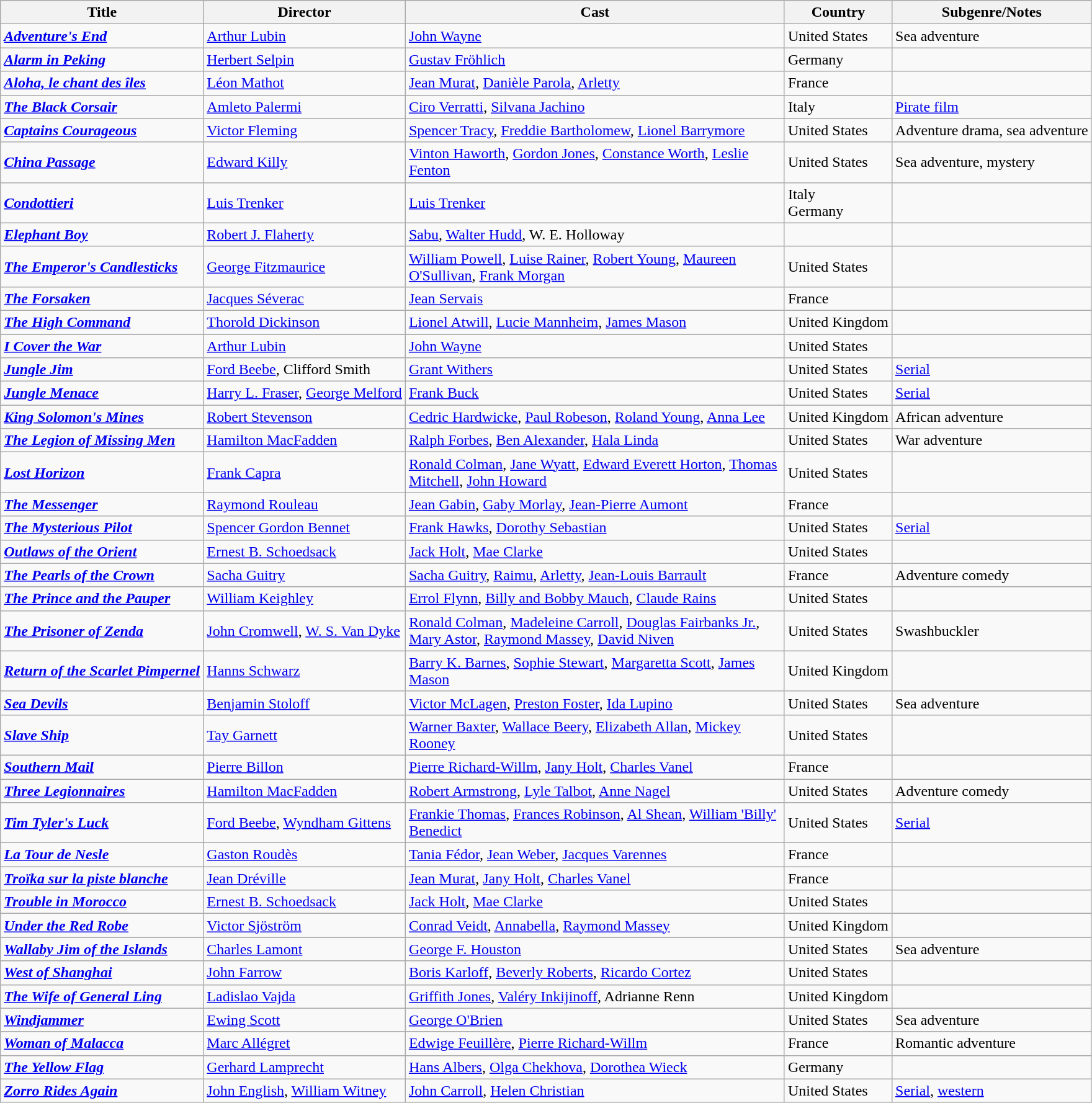<table class="wikitable">
<tr>
<th>Title</th>
<th>Director</th>
<th style="width: 400px;">Cast</th>
<th>Country</th>
<th>Subgenre/Notes</th>
</tr>
<tr>
<td><strong><em><a href='#'>Adventure's End</a></em></strong></td>
<td><a href='#'>Arthur Lubin</a></td>
<td><a href='#'>John Wayne</a></td>
<td>United States</td>
<td>Sea adventure</td>
</tr>
<tr>
<td><strong><em><a href='#'>Alarm in Peking</a></em></strong></td>
<td><a href='#'>Herbert Selpin</a></td>
<td><a href='#'>Gustav Fröhlich</a></td>
<td>Germany</td>
<td></td>
</tr>
<tr>
<td><strong><em><a href='#'>Aloha, le chant des îles</a></em></strong></td>
<td><a href='#'>Léon Mathot</a></td>
<td><a href='#'>Jean Murat</a>, <a href='#'>Danièle Parola</a>, <a href='#'>Arletty</a></td>
<td>France</td>
<td></td>
</tr>
<tr>
<td><strong><em><a href='#'>The Black Corsair</a></em></strong></td>
<td><a href='#'>Amleto Palermi</a></td>
<td><a href='#'>Ciro Verratti</a>, <a href='#'>Silvana Jachino</a></td>
<td>Italy</td>
<td><a href='#'>Pirate film</a></td>
</tr>
<tr>
<td><strong><em><a href='#'>Captains Courageous</a></em></strong></td>
<td><a href='#'>Victor Fleming</a></td>
<td><a href='#'>Spencer Tracy</a>, <a href='#'>Freddie Bartholomew</a>, <a href='#'>Lionel Barrymore</a></td>
<td>United States</td>
<td>Adventure drama, sea adventure</td>
</tr>
<tr>
<td><strong><em><a href='#'>China Passage</a></em></strong></td>
<td><a href='#'>Edward Killy</a></td>
<td><a href='#'>Vinton Haworth</a>, <a href='#'>Gordon Jones</a>, <a href='#'>Constance Worth</a>, <a href='#'>Leslie Fenton</a></td>
<td>United States</td>
<td>Sea adventure, mystery</td>
</tr>
<tr>
<td><strong><em><a href='#'>Condottieri</a></em></strong></td>
<td><a href='#'>Luis Trenker</a></td>
<td><a href='#'>Luis Trenker</a></td>
<td>Italy<br>Germany</td>
<td></td>
</tr>
<tr>
<td><strong><em><a href='#'>Elephant Boy</a></em></strong></td>
<td><a href='#'>Robert J. Flaherty</a></td>
<td><a href='#'>Sabu</a>, <a href='#'>Walter Hudd</a>, W. E. Holloway</td>
<td></td>
<td></td>
</tr>
<tr>
<td><strong><em><a href='#'>The Emperor's Candlesticks</a></em></strong></td>
<td><a href='#'>George Fitzmaurice</a></td>
<td><a href='#'>William Powell</a>, <a href='#'>Luise Rainer</a>, <a href='#'>Robert Young</a>, <a href='#'>Maureen O'Sullivan</a>, <a href='#'>Frank Morgan</a></td>
<td>United States</td>
<td></td>
</tr>
<tr>
<td><strong><em><a href='#'>The Forsaken</a></em></strong></td>
<td><a href='#'>Jacques Séverac</a></td>
<td><a href='#'>Jean Servais</a></td>
<td>France</td>
<td></td>
</tr>
<tr>
<td><strong><em><a href='#'>The High Command</a></em></strong></td>
<td><a href='#'>Thorold Dickinson</a></td>
<td><a href='#'>Lionel Atwill</a>, <a href='#'>Lucie Mannheim</a>, <a href='#'>James Mason</a></td>
<td>United Kingdom</td>
<td></td>
</tr>
<tr>
<td><strong><em><a href='#'>I Cover the War</a></em></strong></td>
<td><a href='#'>Arthur Lubin</a></td>
<td><a href='#'>John Wayne</a></td>
<td>United States</td>
<td></td>
</tr>
<tr>
<td><strong><em><a href='#'>Jungle Jim</a></em></strong></td>
<td><a href='#'>Ford Beebe</a>, Clifford Smith</td>
<td><a href='#'>Grant Withers</a></td>
<td>United States</td>
<td><a href='#'>Serial</a></td>
</tr>
<tr>
<td><strong><em><a href='#'>Jungle Menace</a></em></strong></td>
<td><a href='#'>Harry L. Fraser</a>, <a href='#'>George Melford</a></td>
<td><a href='#'>Frank Buck</a></td>
<td>United States</td>
<td><a href='#'>Serial</a></td>
</tr>
<tr>
<td><strong><em><a href='#'>King Solomon's Mines</a></em></strong></td>
<td><a href='#'>Robert Stevenson</a></td>
<td><a href='#'>Cedric Hardwicke</a>, <a href='#'>Paul Robeson</a>, <a href='#'>Roland Young</a>, <a href='#'>Anna Lee</a></td>
<td>United Kingdom</td>
<td>African adventure</td>
</tr>
<tr>
<td><strong><em><a href='#'>The Legion of Missing Men</a></em></strong></td>
<td><a href='#'>Hamilton MacFadden</a></td>
<td><a href='#'>Ralph Forbes</a>, <a href='#'>Ben Alexander</a>, <a href='#'>Hala Linda</a></td>
<td>United States</td>
<td>War adventure</td>
</tr>
<tr ->
<td><strong><em><a href='#'>Lost Horizon</a></em></strong></td>
<td><a href='#'>Frank Capra</a></td>
<td><a href='#'>Ronald Colman</a>, <a href='#'>Jane Wyatt</a>, <a href='#'>Edward Everett Horton</a>, <a href='#'>Thomas Mitchell</a>, <a href='#'>John Howard</a></td>
<td>United States</td>
<td></td>
</tr>
<tr>
<td><strong><em><a href='#'>The Messenger</a></em></strong></td>
<td><a href='#'>Raymond Rouleau</a></td>
<td><a href='#'>Jean Gabin</a>, <a href='#'>Gaby Morlay</a>, <a href='#'>Jean-Pierre Aumont</a></td>
<td>France</td>
<td></td>
</tr>
<tr>
<td><strong><em><a href='#'>The Mysterious Pilot</a></em></strong></td>
<td><a href='#'>Spencer Gordon Bennet</a></td>
<td><a href='#'>Frank Hawks</a>, <a href='#'>Dorothy Sebastian</a></td>
<td>United States</td>
<td><a href='#'>Serial</a></td>
</tr>
<tr>
<td><strong><em><a href='#'>Outlaws of the Orient</a></em></strong></td>
<td><a href='#'>Ernest B. Schoedsack</a></td>
<td><a href='#'>Jack Holt</a>, <a href='#'>Mae Clarke</a></td>
<td>United States</td>
<td></td>
</tr>
<tr>
<td><strong><em><a href='#'>The Pearls of the Crown</a></em></strong></td>
<td><a href='#'>Sacha Guitry</a></td>
<td><a href='#'>Sacha Guitry</a>, <a href='#'>Raimu</a>, <a href='#'>Arletty</a>, <a href='#'>Jean-Louis Barrault</a></td>
<td>France</td>
<td>Adventure comedy</td>
</tr>
<tr>
<td><strong><em><a href='#'>The Prince and the Pauper</a></em></strong></td>
<td><a href='#'>William Keighley</a></td>
<td><a href='#'>Errol Flynn</a>, <a href='#'>Billy and Bobby Mauch</a>, <a href='#'>Claude Rains</a></td>
<td>United States</td>
<td></td>
</tr>
<tr>
<td><strong><em><a href='#'>The Prisoner of Zenda</a></em></strong></td>
<td><a href='#'>John Cromwell</a>, <a href='#'>W. S. Van Dyke</a></td>
<td><a href='#'>Ronald Colman</a>, <a href='#'>Madeleine Carroll</a>, <a href='#'>Douglas Fairbanks Jr.</a>, <a href='#'>Mary Astor</a>, <a href='#'>Raymond Massey</a>, <a href='#'>David Niven</a></td>
<td>United States</td>
<td>Swashbuckler</td>
</tr>
<tr>
<td><strong><em><a href='#'>Return of the Scarlet Pimpernel</a></em></strong></td>
<td><a href='#'>Hanns Schwarz</a></td>
<td><a href='#'>Barry K. Barnes</a>, <a href='#'>Sophie Stewart</a>, <a href='#'>Margaretta Scott</a>, <a href='#'>James Mason</a></td>
<td>United Kingdom</td>
<td></td>
</tr>
<tr>
<td><strong><em><a href='#'>Sea Devils</a></em></strong></td>
<td><a href='#'>Benjamin Stoloff</a></td>
<td><a href='#'>Victor McLagen</a>, <a href='#'>Preston Foster</a>, <a href='#'>Ida Lupino</a></td>
<td>United States</td>
<td>Sea adventure</td>
</tr>
<tr>
<td><strong><em><a href='#'>Slave Ship</a></em></strong></td>
<td><a href='#'>Tay Garnett</a></td>
<td><a href='#'>Warner Baxter</a>, <a href='#'>Wallace Beery</a>, <a href='#'>Elizabeth Allan</a>, <a href='#'>Mickey Rooney</a></td>
<td>United States</td>
<td></td>
</tr>
<tr>
<td><strong><em><a href='#'>Southern Mail</a></em></strong></td>
<td><a href='#'>Pierre Billon</a></td>
<td><a href='#'>Pierre Richard-Willm</a>, <a href='#'>Jany Holt</a>, <a href='#'>Charles Vanel</a></td>
<td>France</td>
<td></td>
</tr>
<tr>
<td><strong><em><a href='#'>Three Legionnaires</a></em></strong></td>
<td><a href='#'>Hamilton MacFadden</a></td>
<td><a href='#'>Robert Armstrong</a>, <a href='#'>Lyle Talbot</a>, <a href='#'>Anne Nagel</a></td>
<td>United States</td>
<td>Adventure comedy</td>
</tr>
<tr>
<td><strong><em><a href='#'>Tim Tyler's Luck</a></em></strong></td>
<td><a href='#'>Ford Beebe</a>, <a href='#'>Wyndham Gittens</a></td>
<td><a href='#'>Frankie Thomas</a>, <a href='#'>Frances Robinson</a>, <a href='#'>Al Shean</a>, <a href='#'>William 'Billy' Benedict</a></td>
<td>United States</td>
<td><a href='#'>Serial</a></td>
</tr>
<tr>
<td><strong><em><a href='#'>La Tour de Nesle</a></em></strong></td>
<td><a href='#'>Gaston Roudès</a></td>
<td><a href='#'>Tania Fédor</a>, <a href='#'>Jean Weber</a>, <a href='#'>Jacques Varennes</a></td>
<td>France</td>
<td></td>
</tr>
<tr>
<td><strong><em><a href='#'>Troïka sur la piste blanche</a></em></strong></td>
<td><a href='#'>Jean Dréville</a></td>
<td><a href='#'>Jean Murat</a>, <a href='#'>Jany Holt</a>, <a href='#'>Charles Vanel</a></td>
<td>France</td>
<td></td>
</tr>
<tr>
<td><strong><em><a href='#'>Trouble in Morocco</a></em></strong></td>
<td><a href='#'>Ernest B. Schoedsack</a></td>
<td><a href='#'>Jack Holt</a>, <a href='#'>Mae Clarke</a></td>
<td>United States</td>
<td></td>
</tr>
<tr>
<td><strong><em><a href='#'>Under the Red Robe</a></em></strong></td>
<td><a href='#'>Victor Sjöström</a></td>
<td><a href='#'>Conrad Veidt</a>, <a href='#'>Annabella</a>, <a href='#'>Raymond Massey</a></td>
<td>United Kingdom</td>
<td></td>
</tr>
<tr>
<td><strong><em><a href='#'>Wallaby Jim of the Islands</a></em></strong></td>
<td><a href='#'>Charles Lamont</a></td>
<td><a href='#'>George F. Houston</a></td>
<td>United States</td>
<td>Sea adventure</td>
</tr>
<tr>
<td><strong><em><a href='#'>West of Shanghai</a></em></strong></td>
<td><a href='#'>John Farrow</a></td>
<td><a href='#'>Boris Karloff</a>, <a href='#'>Beverly Roberts</a>, <a href='#'>Ricardo Cortez</a></td>
<td>United States</td>
<td></td>
</tr>
<tr>
<td><strong><em><a href='#'>The Wife of General Ling</a></em></strong></td>
<td><a href='#'>Ladislao Vajda</a></td>
<td><a href='#'>Griffith Jones</a>, <a href='#'>Valéry Inkijinoff</a>, Adrianne Renn</td>
<td>United Kingdom</td>
<td></td>
</tr>
<tr>
<td><strong><em><a href='#'>Windjammer</a></em></strong></td>
<td><a href='#'>Ewing Scott</a></td>
<td><a href='#'>George O'Brien</a></td>
<td>United States</td>
<td>Sea adventure</td>
</tr>
<tr>
<td><strong><em><a href='#'>Woman of Malacca</a></em></strong></td>
<td><a href='#'>Marc Allégret</a></td>
<td><a href='#'>Edwige Feuillère</a>, <a href='#'>Pierre Richard-Willm</a></td>
<td>France</td>
<td>Romantic adventure</td>
</tr>
<tr>
<td><strong><em><a href='#'>The Yellow Flag</a></em></strong></td>
<td><a href='#'>Gerhard Lamprecht</a></td>
<td><a href='#'>Hans Albers</a>, <a href='#'>Olga Chekhova</a>, <a href='#'>Dorothea Wieck</a></td>
<td>Germany</td>
<td></td>
</tr>
<tr>
<td><strong><em><a href='#'>Zorro Rides Again</a></em></strong></td>
<td><a href='#'>John English</a>, <a href='#'>William Witney</a></td>
<td><a href='#'>John Carroll</a>, <a href='#'>Helen Christian</a></td>
<td>United States</td>
<td><a href='#'>Serial</a>, <a href='#'>western</a></td>
</tr>
</table>
